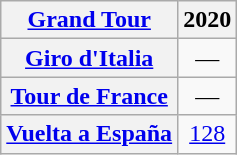<table class="wikitable plainrowheaders">
<tr>
<th scope="col"><a href='#'>Grand Tour</a></th>
<th scope="col">2020</th>
</tr>
<tr style="text-align:center;">
<th scope="row"> <a href='#'>Giro d'Italia</a></th>
<td>—</td>
</tr>
<tr style="text-align:center;">
<th scope="row"> <a href='#'>Tour de France</a></th>
<td>—</td>
</tr>
<tr style="text-align:center;">
<th scope="row"> <a href='#'>Vuelta a España</a></th>
<td><a href='#'>128</a></td>
</tr>
</table>
